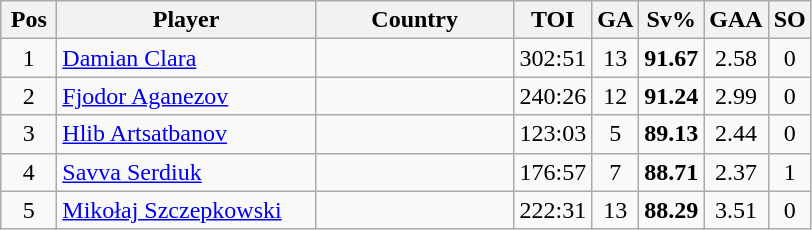<table class="wikitable sortable" style="text-align: center;">
<tr>
<th width=30>Pos</th>
<th width=165>Player</th>
<th width=125>Country</th>
<th width=20>TOI</th>
<th width=20>GA</th>
<th width=20>Sv%</th>
<th width=20>GAA</th>
<th width=20>SO</th>
</tr>
<tr>
<td>1</td>
<td align=left><a href='#'>Damian Clara</a></td>
<td align=left></td>
<td>302:51</td>
<td>13</td>
<td><strong>91.67</strong></td>
<td>2.58</td>
<td>0</td>
</tr>
<tr>
<td>2</td>
<td align=left><a href='#'>Fjodor Aganezov</a></td>
<td align=left></td>
<td>240:26</td>
<td>12</td>
<td><strong>91.24</strong></td>
<td>2.99</td>
<td>0</td>
</tr>
<tr>
<td>3</td>
<td align=left><a href='#'>Hlib Artsatbanov</a></td>
<td align=left></td>
<td>123:03</td>
<td>5</td>
<td><strong>89.13</strong></td>
<td>2.44</td>
<td>0</td>
</tr>
<tr>
<td>4</td>
<td align=left><a href='#'>Savva Serdiuk</a></td>
<td align=left></td>
<td>176:57</td>
<td>7</td>
<td><strong>88.71</strong></td>
<td>2.37</td>
<td>1</td>
</tr>
<tr>
<td>5</td>
<td align=left><a href='#'>Mikołaj Szczepkowski</a></td>
<td align=left></td>
<td>222:31</td>
<td>13</td>
<td><strong>88.29</strong></td>
<td>3.51</td>
<td>0</td>
</tr>
</table>
